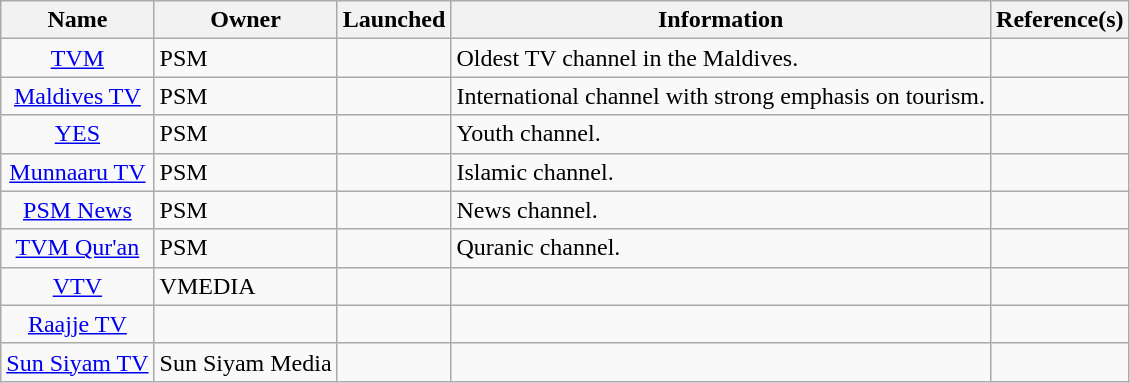<table class="wikitable sortable">
<tr>
<th>Name</th>
<th>Owner</th>
<th>Launched</th>
<th>Information</th>
<th>Reference(s)</th>
</tr>
<tr>
<td align="center"><a href='#'>TVM</a></td>
<td>PSM</td>
<td></td>
<td>Oldest TV channel in the Maldives.</td>
<td></td>
</tr>
<tr>
<td align="center"><a href='#'>Maldives TV</a></td>
<td>PSM</td>
<td></td>
<td>International channel with strong emphasis on tourism.</td>
<td></td>
</tr>
<tr>
<td align="center"><a href='#'>YES</a></td>
<td>PSM</td>
<td></td>
<td>Youth channel.</td>
<td></td>
</tr>
<tr>
<td align="center"><a href='#'>Munnaaru TV</a></td>
<td>PSM</td>
<td></td>
<td>Islamic channel.</td>
<td></td>
</tr>
<tr>
<td align="center"><a href='#'>PSM News</a></td>
<td>PSM</td>
<td></td>
<td>News channel.</td>
<td></td>
</tr>
<tr>
<td align="center"><a href='#'>TVM Qur'an</a></td>
<td>PSM</td>
<td></td>
<td>Quranic channel.</td>
<td></td>
</tr>
<tr>
<td align="center"><a href='#'>VTV</a></td>
<td>VMEDIA</td>
<td></td>
<td></td>
<td></td>
</tr>
<tr>
<td align="center"><a href='#'>Raajje TV</a></td>
<td></td>
<td></td>
<td></td>
<td></td>
</tr>
<tr>
<td align="center"><a href='#'>Sun Siyam TV</a></td>
<td>Sun Siyam Media</td>
<td></td>
<td></td>
<td></td>
</tr>
</table>
